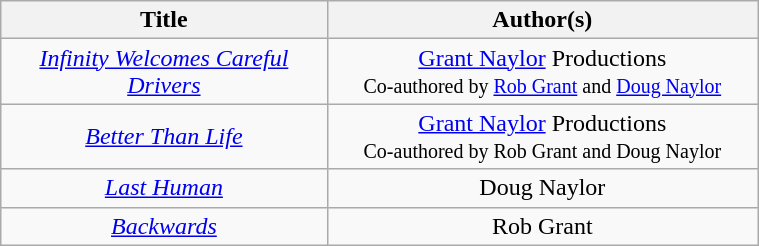<table class="wikitable" style="width:40%; text-align:Center;">
<tr>
<th rowspan="1" width="15%">Title</th>
<th rowspan="1" width="20%">Author(s)</th>
</tr>
<tr>
<td><em><a href='#'>Infinity Welcomes Careful Drivers</a></em></td>
<td><a href='#'>Grant Naylor</a> Productions<br><small>Co-authored by <a href='#'>Rob Grant</a> and <a href='#'>Doug Naylor</a></small></td>
</tr>
<tr>
<td><em><a href='#'>Better Than Life</a></em></td>
<td><a href='#'>Grant Naylor</a> Productions<br><small>Co-authored by Rob Grant and Doug Naylor</small></td>
</tr>
<tr>
<td><em><a href='#'>Last Human</a></em></td>
<td>Doug Naylor</td>
</tr>
<tr>
<td><em><a href='#'>Backwards</a></em></td>
<td>Rob Grant</td>
</tr>
</table>
